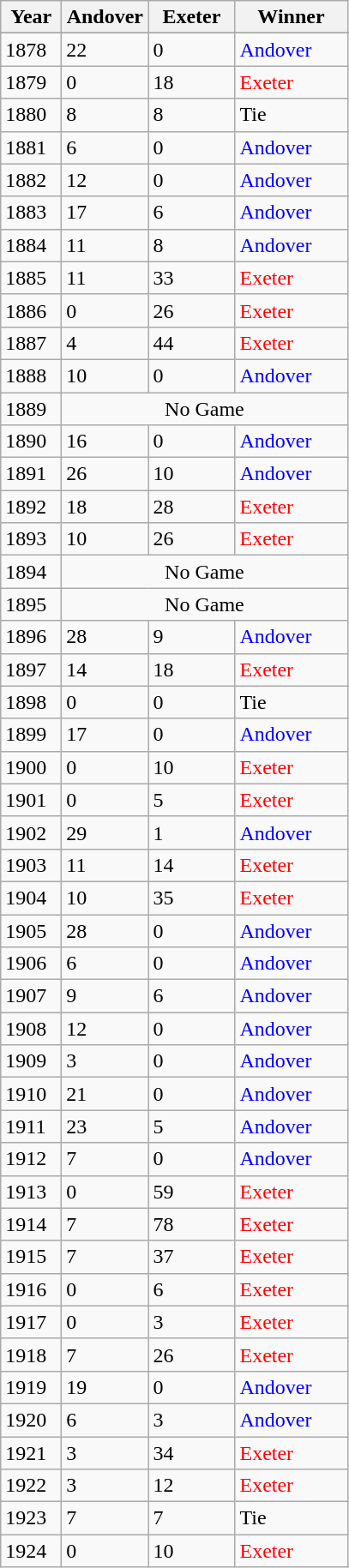<table class=wikitable>
<tr>
<th width="40">Year</th>
<th width="60">Andover</th>
<th width="60">Exeter</th>
<th width="80">Winner</th>
</tr>
<tr>
</tr>
<tr>
<td>1878</td>
<td>22</td>
<td>0</td>
<td style="color:blue">Andover</td>
</tr>
<tr>
<td>1879</td>
<td>0</td>
<td>18</td>
<td style="color:red">Exeter</td>
</tr>
<tr>
<td>1880</td>
<td>8</td>
<td>8</td>
<td>Tie</td>
</tr>
<tr>
<td>1881</td>
<td>6</td>
<td>0</td>
<td style="color:blue">Andover</td>
</tr>
<tr>
<td>1882</td>
<td>12</td>
<td>0</td>
<td style="color:blue">Andover</td>
</tr>
<tr>
<td>1883</td>
<td>17</td>
<td>6</td>
<td style="color:blue">Andover</td>
</tr>
<tr>
<td>1884</td>
<td>11</td>
<td>8</td>
<td style="color:blue">Andover</td>
</tr>
<tr>
<td>1885</td>
<td>11</td>
<td>33</td>
<td style="color:red">Exeter</td>
</tr>
<tr>
<td>1886</td>
<td>0</td>
<td>26</td>
<td style="color:red">Exeter</td>
</tr>
<tr>
<td>1887</td>
<td>4</td>
<td>44</td>
<td style="color:red">Exeter</td>
</tr>
<tr>
<td>1888</td>
<td>10</td>
<td>0</td>
<td style="color:blue">Andover</td>
</tr>
<tr>
<td>1889</td>
<td colspan="3" align="center">No Game</td>
</tr>
<tr>
<td>1890</td>
<td>16</td>
<td>0</td>
<td style="color:blue">Andover</td>
</tr>
<tr>
<td>1891</td>
<td>26</td>
<td>10</td>
<td style="color:blue">Andover</td>
</tr>
<tr>
<td>1892</td>
<td>18</td>
<td>28</td>
<td style="color:red">Exeter</td>
</tr>
<tr>
<td>1893</td>
<td>10</td>
<td>26</td>
<td style="color:red">Exeter</td>
</tr>
<tr>
<td>1894</td>
<td colspan="3" align="center">No Game</td>
</tr>
<tr>
<td>1895</td>
<td colspan="3" align="center">No Game</td>
</tr>
<tr>
<td>1896</td>
<td>28</td>
<td>9</td>
<td style="color:blue">Andover</td>
</tr>
<tr>
<td>1897</td>
<td>14</td>
<td>18</td>
<td style="color:red">Exeter</td>
</tr>
<tr>
<td>1898</td>
<td>0</td>
<td>0</td>
<td>Tie</td>
</tr>
<tr>
<td>1899</td>
<td>17</td>
<td>0</td>
<td style="color:blue">Andover</td>
</tr>
<tr>
<td>1900</td>
<td>0</td>
<td>10</td>
<td style="color:red">Exeter</td>
</tr>
<tr>
<td>1901</td>
<td>0</td>
<td>5</td>
<td style="color:red">Exeter</td>
</tr>
<tr>
<td>1902</td>
<td>29</td>
<td>1</td>
<td style="color:blue">Andover</td>
</tr>
<tr>
<td>1903</td>
<td>11</td>
<td>14</td>
<td style="color:red">Exeter</td>
</tr>
<tr>
<td>1904</td>
<td>10</td>
<td>35</td>
<td style="color:red">Exeter</td>
</tr>
<tr>
<td>1905</td>
<td>28</td>
<td>0</td>
<td style="color:blue">Andover</td>
</tr>
<tr>
<td>1906</td>
<td>6</td>
<td>0</td>
<td style="color:blue">Andover</td>
</tr>
<tr>
<td>1907</td>
<td>9</td>
<td>6</td>
<td style="color:blue">Andover</td>
</tr>
<tr>
<td>1908</td>
<td>12</td>
<td>0</td>
<td style="color:blue">Andover</td>
</tr>
<tr>
<td>1909</td>
<td>3</td>
<td>0</td>
<td style="color:blue">Andover</td>
</tr>
<tr>
<td>1910</td>
<td>21</td>
<td>0</td>
<td style="color:blue">Andover</td>
</tr>
<tr>
<td>1911</td>
<td>23</td>
<td>5</td>
<td style="color:blue">Andover</td>
</tr>
<tr>
<td>1912</td>
<td>7</td>
<td>0</td>
<td style="color:blue">Andover</td>
</tr>
<tr>
<td>1913</td>
<td>0</td>
<td>59</td>
<td style="color:red">Exeter</td>
</tr>
<tr>
<td>1914</td>
<td>7</td>
<td>78</td>
<td style="color:red">Exeter</td>
</tr>
<tr>
<td>1915</td>
<td>7</td>
<td>37</td>
<td style="color:red">Exeter</td>
</tr>
<tr>
<td>1916</td>
<td>0</td>
<td>6</td>
<td style="color:red">Exeter</td>
</tr>
<tr>
<td>1917</td>
<td>0</td>
<td>3</td>
<td style="color:red">Exeter</td>
</tr>
<tr>
<td>1918</td>
<td>7</td>
<td>26</td>
<td style="color:red">Exeter</td>
</tr>
<tr>
<td>1919</td>
<td>19</td>
<td>0</td>
<td style="color:blue">Andover</td>
</tr>
<tr>
<td>1920</td>
<td>6</td>
<td>3</td>
<td style="color:blue">Andover</td>
</tr>
<tr>
<td>1921</td>
<td>3</td>
<td>34</td>
<td style="color:red">Exeter</td>
</tr>
<tr>
<td>1922</td>
<td>3</td>
<td>12</td>
<td style="color:red">Exeter</td>
</tr>
<tr>
<td>1923</td>
<td>7</td>
<td>7</td>
<td>Tie</td>
</tr>
<tr>
<td>1924</td>
<td>0</td>
<td>10</td>
<td style="color:red">Exeter</td>
</tr>
</table>
